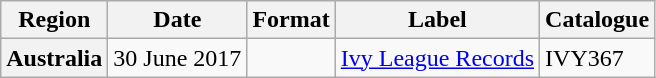<table class="wikitable plainrowheaders">
<tr>
<th scope="col">Region</th>
<th scope="col">Date</th>
<th scope="col">Format</th>
<th scope="col">Label</th>
<th scope="col">Catalogue</th>
</tr>
<tr>
<th scope="row">Australia</th>
<td>30 June 2017</td>
<td></td>
<td><a href='#'>Ivy League Records</a></td>
<td>IVY367</td>
</tr>
</table>
